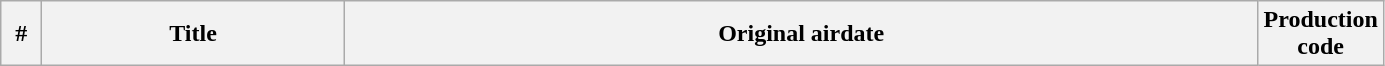<table class="wikitable plainrowheaders" style="width:73%;">
<tr>
<th width="20">#</th>
<th>Title</th>
<th>Original airdate</th>
<th width="35">Production code<br>

</th>
</tr>
</table>
